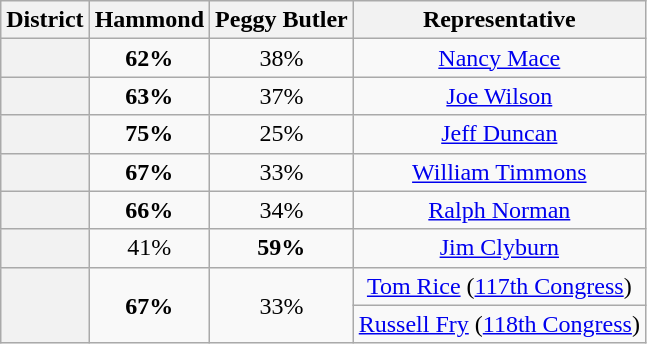<table class=wikitable>
<tr>
<th>District</th>
<th>Hammond</th>
<th>Peggy Butler</th>
<th>Representative</th>
</tr>
<tr align=center>
<th></th>
<td><strong>62%</strong></td>
<td>38%</td>
<td><a href='#'>Nancy Mace</a></td>
</tr>
<tr align=center>
<th></th>
<td><strong>63%</strong></td>
<td>37%</td>
<td><a href='#'>Joe Wilson</a></td>
</tr>
<tr align=center>
<th></th>
<td><strong>75%</strong></td>
<td>25%</td>
<td><a href='#'>Jeff Duncan</a></td>
</tr>
<tr align=center>
<th></th>
<td><strong>67%</strong></td>
<td>33%</td>
<td><a href='#'>William Timmons</a></td>
</tr>
<tr align=center>
<th></th>
<td><strong>66%</strong></td>
<td>34%</td>
<td><a href='#'>Ralph Norman</a></td>
</tr>
<tr align=center>
<th></th>
<td>41%</td>
<td><strong>59%</strong></td>
<td><a href='#'>Jim Clyburn</a></td>
</tr>
<tr align=center>
<th rowspan=2 ></th>
<td rowspan=2><strong>67%</strong></td>
<td rowspan=2>33%</td>
<td><a href='#'>Tom Rice</a> (<a href='#'>117th Congress</a>)</td>
</tr>
<tr align=center>
<td><a href='#'>Russell Fry</a> (<a href='#'>118th Congress</a>)</td>
</tr>
</table>
